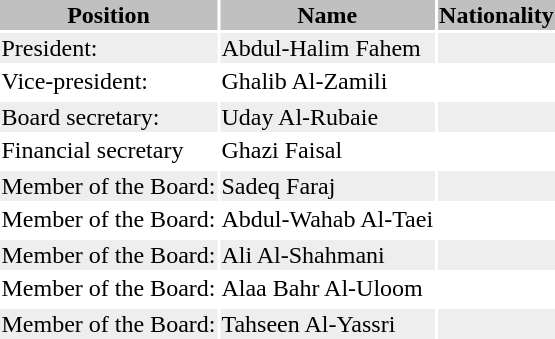<table class="toccolours">
<tr>
<th bgcolor=silver>Position</th>
<th bgcolor=silver>Name</th>
<th bgcolor=silver>Nationality</th>
</tr>
<tr bgcolor=#eeeeee>
<td>President:</td>
<td>Abdul-Halim Fahem</td>
<td></td>
</tr>
<tr>
<td>Vice-president:</td>
<td>Ghalib Al-Zamili</td>
<td></td>
</tr>
<tr>
</tr>
<tr bgcolor=#eeeeee>
<td>Board secretary:</td>
<td>Uday Al-Rubaie</td>
<td></td>
</tr>
<tr>
<td>Financial secretary</td>
<td>Ghazi Faisal</td>
<td></td>
</tr>
<tr>
</tr>
<tr bgcolor=#eeeeee>
<td>Member of the Board:</td>
<td>Sadeq Faraj</td>
<td></td>
</tr>
<tr>
<td>Member of the Board:</td>
<td>Abdul-Wahab Al-Taei</td>
<td></td>
</tr>
<tr>
</tr>
<tr bgcolor=#eeeeee>
<td>Member of the Board:</td>
<td>Ali Al-Shahmani</td>
<td></td>
</tr>
<tr>
<td>Member of the Board:</td>
<td>Alaa Bahr Al-Uloom</td>
<td></td>
</tr>
<tr>
</tr>
<tr bgcolor=#eeeeee>
<td>Member of the Board:</td>
<td>Tahseen Al-Yassri</td>
<td></td>
</tr>
<tr>
</tr>
</table>
